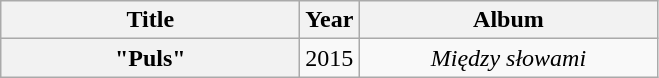<table class="wikitable plainrowheaders" style="text-align:center;">
<tr>
<th scope="col" style="width:12em;">Title</th>
<th scope="col" style="width:2em;">Year</th>
<th scope="col" style="width:12em;">Album</th>
</tr>
<tr>
<th scope="row">"Puls"<br></th>
<td>2015</td>
<td><em>Między słowami</em></td>
</tr>
</table>
